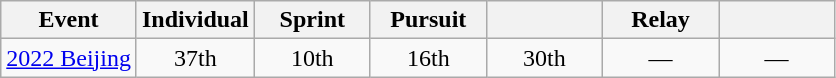<table class="wikitable" style="text-align: center;">
<tr ">
<th>Event</th>
<th style="width:70px;">Individual</th>
<th style="width:70px;">Sprint</th>
<th style="width:70px;">Pursuit</th>
<th style="width:70px;"></th>
<th style="width:70px;">Relay</th>
<th style="width:70px;"></th>
</tr>
<tr>
<td align="left"> <a href='#'>2022 Beijing</a></td>
<td>37th</td>
<td>10th</td>
<td>16th</td>
<td>30th</td>
<td>—</td>
<td>—</td>
</tr>
</table>
